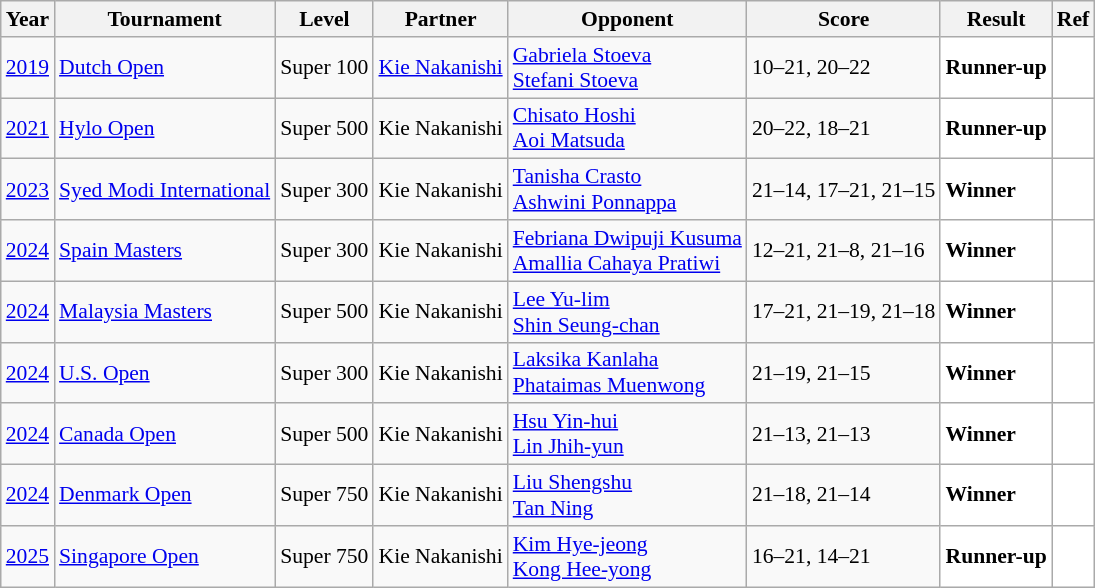<table class="sortable wikitable" style="font-size: 90%;">
<tr>
<th>Year</th>
<th>Tournament</th>
<th>Level</th>
<th>Partner</th>
<th>Opponent</th>
<th>Score</th>
<th>Result</th>
<th>Ref</th>
</tr>
<tr>
<td align="center"><a href='#'>2019</a></td>
<td align="left"><a href='#'>Dutch Open</a></td>
<td align="left">Super 100</td>
<td align="left"> <a href='#'>Kie Nakanishi</a></td>
<td align="left"> <a href='#'>Gabriela Stoeva</a><br> <a href='#'>Stefani Stoeva</a></td>
<td align="left">10–21, 20–22</td>
<td style="text-align:left; background:white"><strong> Runner-up</strong></td>
<td style="text-align:center; background:white"></td>
</tr>
<tr>
<td align="center"><a href='#'>2021</a></td>
<td align="left"><a href='#'>Hylo Open</a></td>
<td align="left">Super 500</td>
<td align="left"> Kie Nakanishi</td>
<td align="left"> <a href='#'>Chisato Hoshi</a><br> <a href='#'>Aoi Matsuda</a></td>
<td align="left">20–22, 18–21</td>
<td style="text-align:left; background:white"><strong> Runner-up</strong></td>
<td style="text-align:center; background:white"></td>
</tr>
<tr>
<td align="center"><a href='#'>2023</a></td>
<td align="left"><a href='#'>Syed Modi International</a></td>
<td align="left">Super 300</td>
<td align="left"> Kie Nakanishi</td>
<td align="left"> <a href='#'>Tanisha Crasto</a><br> <a href='#'>Ashwini Ponnappa</a></td>
<td align="left">21–14, 17–21, 21–15</td>
<td style="text-align:left; background:white"><strong> Winner</strong></td>
<td style="text-align:center; background:white"></td>
</tr>
<tr>
<td align="center"><a href='#'>2024</a></td>
<td align="left"><a href='#'>Spain Masters</a></td>
<td align="left">Super 300</td>
<td align="left"> Kie Nakanishi</td>
<td align="left"> <a href='#'>Febriana Dwipuji Kusuma</a><br> <a href='#'>Amallia Cahaya Pratiwi</a></td>
<td align="left">12–21, 21–8, 21–16</td>
<td style="text-align:left; background:white"><strong> Winner</strong></td>
<td style="text-align:center; background:white"></td>
</tr>
<tr>
<td align="center"><a href='#'>2024</a></td>
<td align="left"><a href='#'>Malaysia Masters</a></td>
<td align="left">Super 500</td>
<td align="left"> Kie Nakanishi</td>
<td align="left"> <a href='#'>Lee Yu-lim</a><br> <a href='#'>Shin Seung-chan</a></td>
<td align="left">17–21, 21–19, 21–18</td>
<td style="text-align:left; background:white"><strong> Winner</strong></td>
<td style="text-align:center; background:white"></td>
</tr>
<tr>
<td align="center"><a href='#'>2024</a></td>
<td align="left"><a href='#'>U.S. Open</a></td>
<td align="left">Super 300</td>
<td align="left"> Kie Nakanishi</td>
<td align="left"> <a href='#'>Laksika Kanlaha</a> <br> <a href='#'>Phataimas Muenwong</a></td>
<td align="left">21–19, 21–15</td>
<td style="text-align:left; background:white"><strong> Winner</strong></td>
<td style="text-align:center; background:white"></td>
</tr>
<tr>
<td align="center"><a href='#'>2024</a></td>
<td align="left"><a href='#'>Canada Open</a></td>
<td align="left">Super 500</td>
<td align="left"> Kie Nakanishi</td>
<td align="left"> <a href='#'>Hsu Yin-hui</a> <br> <a href='#'>Lin Jhih-yun</a></td>
<td align="left">21–13, 21–13</td>
<td style="text-align:left; background:white"> <strong>Winner</strong></td>
<td style="text-align:center; background:white"></td>
</tr>
<tr>
<td align="center"><a href='#'>2024</a></td>
<td align="left"><a href='#'>Denmark Open</a></td>
<td align="left">Super 750</td>
<td align="left"> Kie Nakanishi</td>
<td align="left"> <a href='#'>Liu Shengshu</a> <br> <a href='#'>Tan Ning</a></td>
<td align="left">21–18, 21–14</td>
<td style="text-align:left; background:white"> <strong>Winner</strong></td>
<td style="text-align:center; background:white"></td>
</tr>
<tr>
<td align="center"><a href='#'>2025</a></td>
<td align="left"><a href='#'>Singapore Open</a></td>
<td align="left">Super 750</td>
<td align="left"> Kie Nakanishi</td>
<td align="left"> <a href='#'>Kim Hye-jeong</a> <br> <a href='#'>Kong Hee-yong</a></td>
<td align="left">16–21, 14–21</td>
<td style="text-align:left; background:white"><strong> Runner-up</strong></td>
<td style="text-align:center; background:white"></td>
</tr>
</table>
